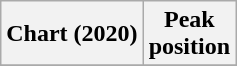<table class="wikitable sortable plainrowheaders">
<tr>
<th>Chart (2020)</th>
<th>Peak<br>position</th>
</tr>
<tr>
</tr>
</table>
